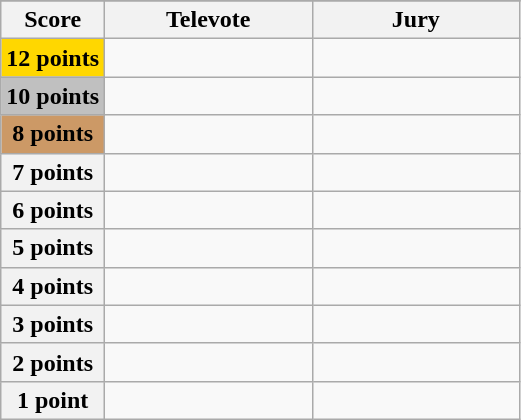<table class="wikitable">
<tr>
</tr>
<tr>
<th scope="col" width="20%">Score</th>
<th scope="col" width="40%">Televote</th>
<th scope="col" width="40%">Jury</th>
</tr>
<tr>
<th scope="row" style="background:gold">12 points</th>
<td></td>
<td></td>
</tr>
<tr>
<th scope="row" style="background:silver">10 points</th>
<td></td>
<td></td>
</tr>
<tr>
<th scope="row" style="background:#CC9966">8 points</th>
<td></td>
<td></td>
</tr>
<tr>
<th scope="row">7 points</th>
<td></td>
<td></td>
</tr>
<tr>
<th scope="row">6 points</th>
<td></td>
<td></td>
</tr>
<tr>
<th scope="row">5 points</th>
<td></td>
<td></td>
</tr>
<tr>
<th scope="row">4 points</th>
<td></td>
<td></td>
</tr>
<tr>
<th scope="row">3 points</th>
<td></td>
<td></td>
</tr>
<tr>
<th scope="row">2 points</th>
<td></td>
<td></td>
</tr>
<tr>
<th scope="row">1 point</th>
<td></td>
<td></td>
</tr>
</table>
